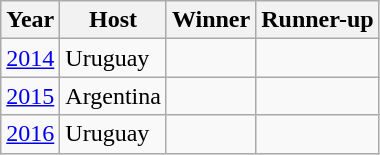<table class=wikitable>
<tr>
<th>Year</th>
<th>Host</th>
<th>Winner</th>
<th>Runner-up</th>
</tr>
<tr>
<td align=center><a href='#'>2014</a></td>
<td> Uruguay</td>
<td></td>
<td></td>
</tr>
<tr>
<td align=center><a href='#'>2015</a></td>
<td> Argentina</td>
<td></td>
<td></td>
</tr>
<tr>
<td align=center><a href='#'>2016</a></td>
<td> Uruguay</td>
<td></td>
<td></td>
</tr>
</table>
